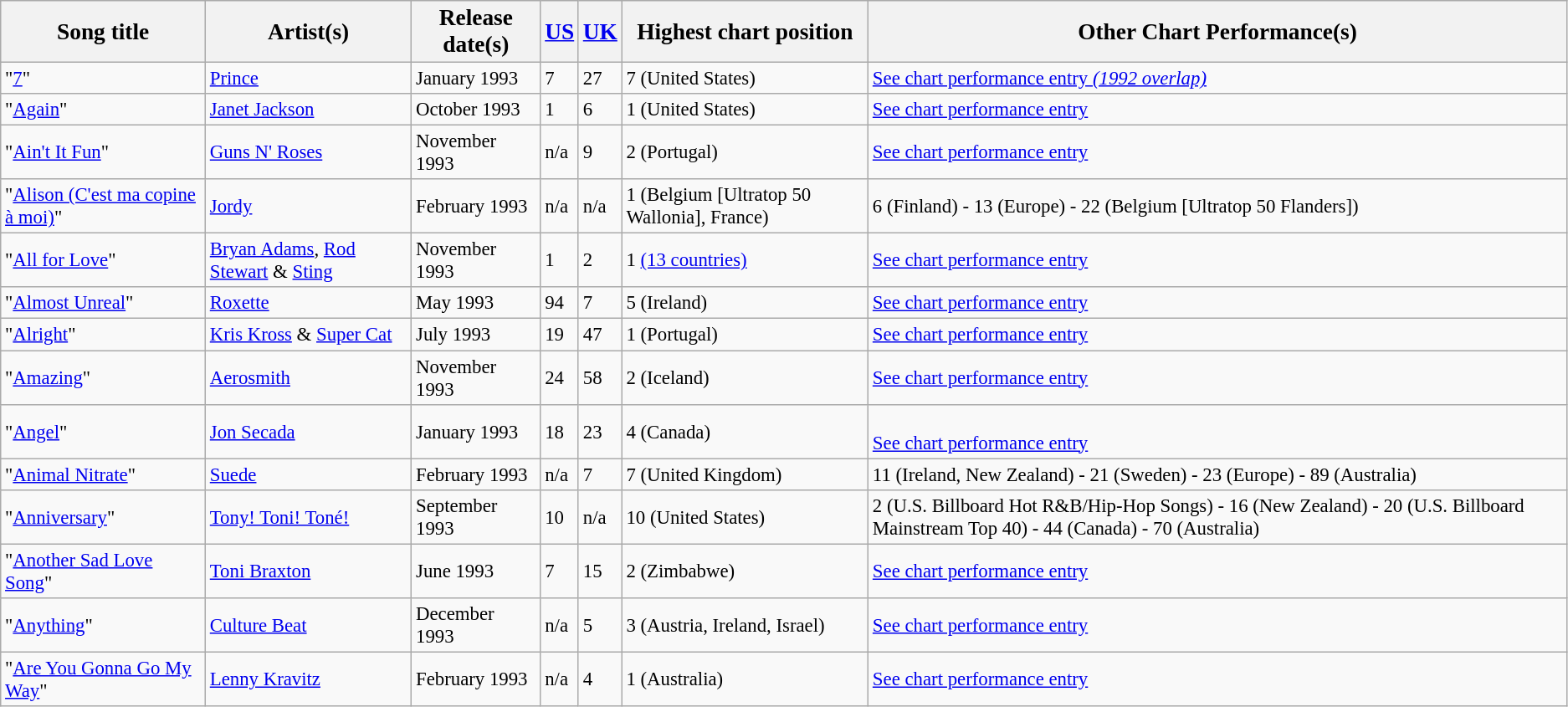<table class="wikitable sortable" style="font-size:95%;">
<tr>
<th><big>Song title</big></th>
<th><big>Artist(s)</big></th>
<th><big>Release date(s)</big></th>
<th><big><a href='#'>US</a></big></th>
<th><big><a href='#'>UK</a></big></th>
<th><big>Highest chart position</big></th>
<th><big>Other Chart Performance(s)</big></th>
</tr>
<tr>
<td>"<a href='#'>7</a>"</td>
<td><a href='#'>Prince</a></td>
<td>January 1993</td>
<td>7</td>
<td>27</td>
<td>7 (United States)</td>
<td><a href='#'>See chart performance entry <em>(1992 overlap)</em></a></td>
</tr>
<tr>
<td>"<a href='#'>Again</a>"</td>
<td><a href='#'>Janet Jackson</a></td>
<td>October 1993</td>
<td>1</td>
<td>6</td>
<td>1 (United States)</td>
<td><a href='#'>See chart performance entry</a></td>
</tr>
<tr>
<td>"<a href='#'>Ain't It Fun</a>"</td>
<td><a href='#'>Guns N' Roses</a></td>
<td>November 1993</td>
<td>n/a</td>
<td>9</td>
<td>2 (Portugal)</td>
<td><a href='#'>See chart performance entry</a></td>
</tr>
<tr>
<td>"<a href='#'>Alison (C'est ma copine à moi)</a>"</td>
<td><a href='#'>Jordy</a></td>
<td>February 1993</td>
<td>n/a</td>
<td>n/a</td>
<td>1 (Belgium [Ultratop 50 Wallonia], France)</td>
<td>6 (Finland) - 13 (Europe) - 22 (Belgium [Ultratop 50 Flanders])</td>
</tr>
<tr>
<td>"<a href='#'>All for Love</a>"</td>
<td><a href='#'>Bryan Adams</a>, <a href='#'>Rod Stewart</a> & <a href='#'>Sting</a></td>
<td>November 1993</td>
<td>1</td>
<td>2</td>
<td>1 <a href='#'>(13 countries)</a></td>
<td><a href='#'>See chart performance entry</a></td>
</tr>
<tr>
<td>"<a href='#'>Almost Unreal</a>"</td>
<td><a href='#'>Roxette</a></td>
<td>May 1993</td>
<td>94</td>
<td>7</td>
<td>5 (Ireland)</td>
<td><a href='#'>See chart performance entry</a></td>
</tr>
<tr>
<td>"<a href='#'>Alright</a>"</td>
<td><a href='#'>Kris Kross</a> & <a href='#'>Super Cat</a></td>
<td>July 1993</td>
<td>19</td>
<td>47</td>
<td>1 (Portugal)</td>
<td><a href='#'>See chart performance entry</a></td>
</tr>
<tr>
<td>"<a href='#'>Amazing</a>"</td>
<td><a href='#'>Aerosmith</a></td>
<td>November 1993</td>
<td>24</td>
<td>58</td>
<td>2 (Iceland)</td>
<td><a href='#'>See chart performance entry</a></td>
</tr>
<tr>
<td>"<a href='#'>Angel</a>"</td>
<td><a href='#'>Jon Secada</a></td>
<td>January 1993</td>
<td>18</td>
<td>23</td>
<td>4 (Canada)</td>
<td><br><a href='#'>See chart performance entry</a></td>
</tr>
<tr>
<td>"<a href='#'>Animal Nitrate</a>"</td>
<td><a href='#'>Suede</a></td>
<td>February 1993</td>
<td>n/a</td>
<td>7</td>
<td>7 (United Kingdom)</td>
<td>11 (Ireland, New Zealand) - 21 (Sweden) - 23 (Europe) - 89 (Australia)</td>
</tr>
<tr>
<td>"<a href='#'>Anniversary</a>"</td>
<td><a href='#'>Tony! Toni! Toné!</a></td>
<td>September 1993</td>
<td>10</td>
<td>n/a</td>
<td>10 (United States)</td>
<td>2 (U.S. Billboard Hot R&B/Hip-Hop Songs) - 16 (New Zealand) - 20 (U.S. Billboard Mainstream Top 40) - 44 (Canada) - 70 (Australia)</td>
</tr>
<tr>
<td>"<a href='#'>Another Sad Love Song</a>"</td>
<td><a href='#'>Toni Braxton</a></td>
<td>June 1993</td>
<td>7</td>
<td>15</td>
<td>2 (Zimbabwe)</td>
<td><a href='#'>See chart performance entry</a></td>
</tr>
<tr>
<td>"<a href='#'>Anything</a>"</td>
<td><a href='#'>Culture Beat</a></td>
<td>December 1993</td>
<td>n/a</td>
<td>5</td>
<td>3 (Austria, Ireland, Israel)</td>
<td><a href='#'>See chart performance entry</a></td>
</tr>
<tr>
<td>"<a href='#'>Are You Gonna Go My Way</a>"</td>
<td><a href='#'>Lenny Kravitz</a></td>
<td>February 1993</td>
<td>n/a</td>
<td>4</td>
<td>1 (Australia)</td>
<td><a href='#'>See chart performance entry</a></td>
</tr>
</table>
